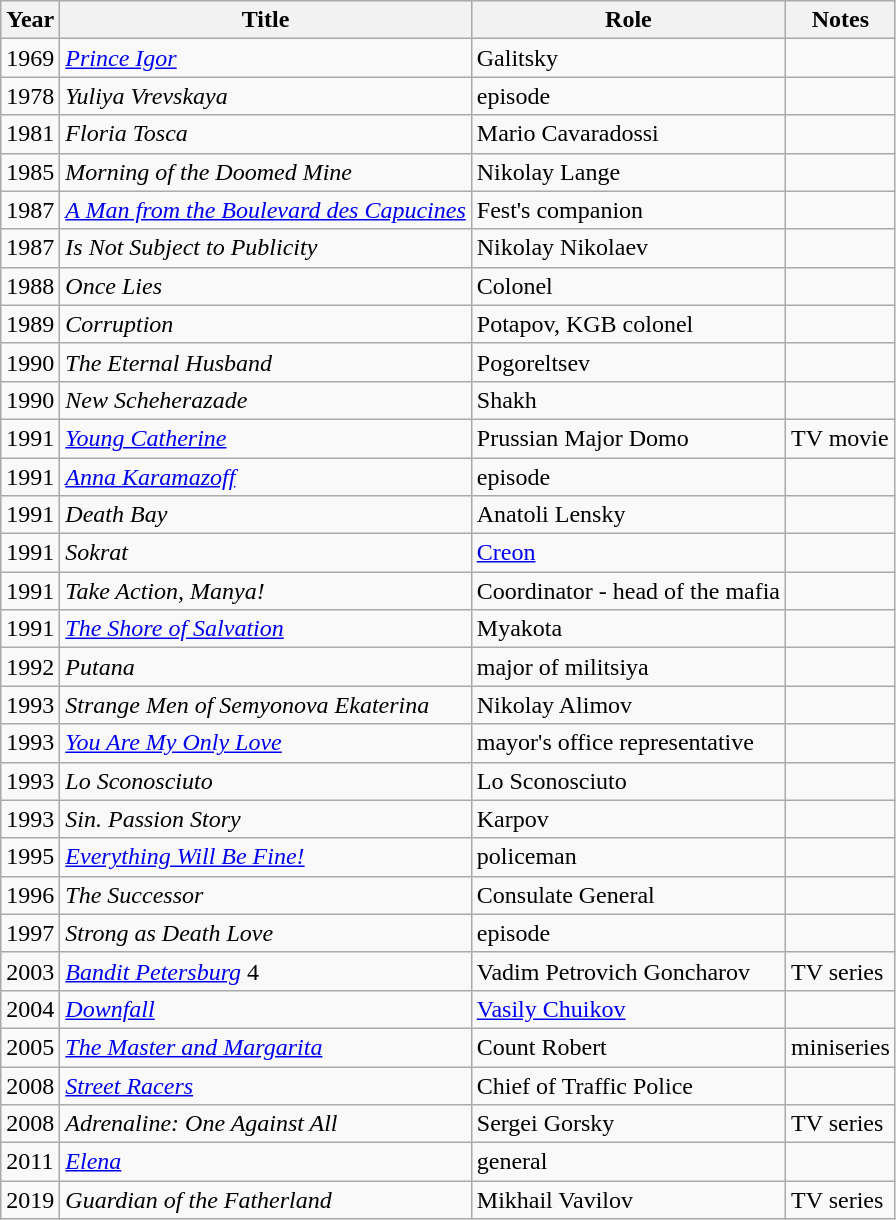<table class="wikitable">
<tr>
<th>Year</th>
<th>Title</th>
<th>Role</th>
<th>Notes</th>
</tr>
<tr>
<td>1969</td>
<td><em><a href='#'>Prince Igor</a></em></td>
<td>Galitsky</td>
<td></td>
</tr>
<tr>
<td>1978</td>
<td><em>Yuliya Vrevskaya</em></td>
<td>episode</td>
<td></td>
</tr>
<tr>
<td>1981</td>
<td><em>Floria Tosca</em></td>
<td>Mario Cavaradossi</td>
<td></td>
</tr>
<tr>
<td>1985</td>
<td><em>Morning of the Doomed Mine</em></td>
<td>Nikolay Lange</td>
<td></td>
</tr>
<tr>
<td>1987</td>
<td><em><a href='#'>A Man from the Boulevard des Capucines</a></em></td>
<td>Fest's companion</td>
<td></td>
</tr>
<tr>
<td>1987</td>
<td><em>Is Not Subject to Publicity</em></td>
<td>Nikolay Nikolaev</td>
<td></td>
</tr>
<tr>
<td>1988</td>
<td><em>Once Lies</em></td>
<td>Colonel</td>
<td></td>
</tr>
<tr>
<td>1989</td>
<td><em>Corruption</em></td>
<td>Potapov, KGB colonel</td>
<td></td>
</tr>
<tr>
<td>1990</td>
<td><em>The Eternal Husband</em></td>
<td>Pogoreltsev</td>
<td></td>
</tr>
<tr>
<td>1990</td>
<td><em>New Scheherazade</em></td>
<td>Shakh</td>
<td></td>
</tr>
<tr>
<td>1991</td>
<td><em><a href='#'>Young Catherine</a></em></td>
<td>Prussian Major Domo</td>
<td>TV movie</td>
</tr>
<tr>
<td>1991</td>
<td><em><a href='#'>Anna Karamazoff</a></em></td>
<td>episode</td>
<td></td>
</tr>
<tr>
<td>1991</td>
<td><em>Death Bay</em></td>
<td>Anatoli Lensky</td>
<td></td>
</tr>
<tr>
<td>1991</td>
<td><em>Sokrat</em></td>
<td><a href='#'>Creon</a></td>
<td></td>
</tr>
<tr>
<td>1991</td>
<td><em>Take Action, Manya!</em></td>
<td>Coordinator - head of the mafia</td>
<td></td>
</tr>
<tr>
<td>1991</td>
<td><em><a href='#'>The Shore of Salvation</a></em></td>
<td>Myakota</td>
<td></td>
</tr>
<tr>
<td>1992</td>
<td><em>Putana</em></td>
<td>major of militsiya</td>
<td></td>
</tr>
<tr>
<td>1993</td>
<td><em>Strange Men of Semyonova Ekaterina</em></td>
<td>Nikolay Alimov</td>
<td></td>
</tr>
<tr>
<td>1993</td>
<td><em><a href='#'>You Are My Only Love</a></em></td>
<td>mayor's office representative</td>
<td></td>
</tr>
<tr>
<td>1993</td>
<td><em>Lo Sconosciuto</em></td>
<td>Lo Sconosciuto</td>
<td></td>
</tr>
<tr>
<td>1993</td>
<td><em>Sin. Passion Story</em></td>
<td>Karpov</td>
<td></td>
</tr>
<tr>
<td>1995</td>
<td><em><a href='#'>Everything Will Be Fine!</a></em></td>
<td>policeman</td>
<td></td>
</tr>
<tr>
<td>1996</td>
<td><em>The Successor</em></td>
<td>Consulate General</td>
<td></td>
</tr>
<tr>
<td>1997</td>
<td><em>Strong as Death Love</em></td>
<td>episode</td>
<td></td>
</tr>
<tr>
<td>2003</td>
<td><em><a href='#'>Bandit Petersburg</a></em> 4</td>
<td>Vadim Petrovich Goncharov</td>
<td>TV series</td>
</tr>
<tr>
<td>2004</td>
<td><em><a href='#'>Downfall</a></em></td>
<td><a href='#'>Vasily Chuikov</a></td>
<td></td>
</tr>
<tr>
<td>2005</td>
<td><em><a href='#'>The Master and Margarita</a></em></td>
<td>Count Robert</td>
<td>miniseries</td>
</tr>
<tr>
<td>2008</td>
<td><em><a href='#'>Street Racers</a></em></td>
<td>Chief of Traffic Police</td>
<td></td>
</tr>
<tr>
<td>2008</td>
<td><em>Adrenaline: One Against All</em></td>
<td>Sergei Gorsky</td>
<td>TV series</td>
</tr>
<tr>
<td>2011</td>
<td><em><a href='#'>Elena</a></em></td>
<td>general</td>
<td></td>
</tr>
<tr>
<td>2019</td>
<td><em>Guardian of the Fatherland</em></td>
<td>Mikhail Vavilov</td>
<td>TV series</td>
</tr>
</table>
